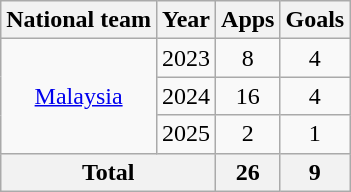<table class=wikitable style="text-align:center;">
<tr>
<th>National team</th>
<th>Year</th>
<th>Apps</th>
<th>Goals</th>
</tr>
<tr>
<td rowspan="3"><a href='#'>Malaysia</a></td>
<td>2023</td>
<td>8</td>
<td>4</td>
</tr>
<tr>
<td>2024</td>
<td>16</td>
<td>4</td>
</tr>
<tr>
<td>2025</td>
<td>2</td>
<td>1</td>
</tr>
<tr>
<th colspan="2">Total</th>
<th>26</th>
<th>9</th>
</tr>
</table>
